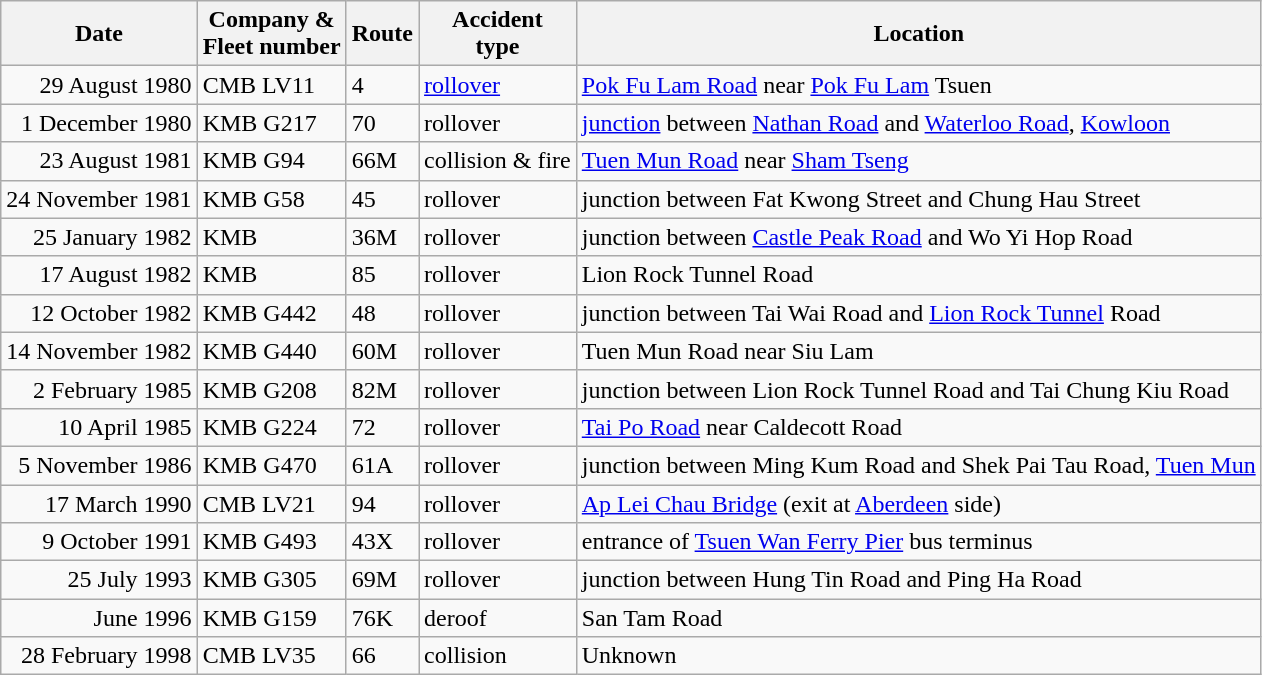<table class="wikitable sortable">
<tr>
<th>Date</th>
<th>Company &<br>Fleet number</th>
<th>Route</th>
<th>Accident<br>type</th>
<th>Location</th>
</tr>
<tr>
<td align=right>29 August 1980</td>
<td>CMB LV11</td>
<td>4</td>
<td><a href='#'>rollover</a></td>
<td><a href='#'>Pok Fu Lam Road</a> near <a href='#'>Pok Fu Lam</a> Tsuen</td>
</tr>
<tr>
<td align=right>1 December 1980</td>
<td>KMB G217</td>
<td>70</td>
<td>rollover</td>
<td><a href='#'>junction</a> between <a href='#'>Nathan Road</a> and <a href='#'>Waterloo Road</a>, <a href='#'>Kowloon</a></td>
</tr>
<tr>
<td align=right>23 August 1981</td>
<td>KMB G94</td>
<td>66M</td>
<td>collision & fire</td>
<td><a href='#'>Tuen Mun Road</a> near <a href='#'>Sham Tseng</a></td>
</tr>
<tr>
<td align=right>24 November 1981</td>
<td>KMB G58</td>
<td>45</td>
<td>rollover</td>
<td>junction between Fat Kwong Street and Chung Hau Street</td>
</tr>
<tr>
<td align=right>25 January 1982</td>
<td>KMB </td>
<td>36M</td>
<td>rollover</td>
<td>junction between <a href='#'>Castle Peak Road</a> and Wo Yi Hop Road</td>
</tr>
<tr>
<td align=right>17 August 1982</td>
<td>KMB </td>
<td>85</td>
<td>rollover</td>
<td>Lion Rock Tunnel Road</td>
</tr>
<tr>
<td align=right>12 October 1982</td>
<td>KMB G442</td>
<td>48</td>
<td>rollover</td>
<td>junction between Tai Wai Road and <a href='#'>Lion Rock Tunnel</a> Road</td>
</tr>
<tr>
<td align=right>14 November 1982</td>
<td>KMB G440</td>
<td>60M</td>
<td>rollover</td>
<td>Tuen Mun Road near Siu Lam</td>
</tr>
<tr>
<td align=right>2 February 1985</td>
<td>KMB G208</td>
<td>82M</td>
<td>rollover</td>
<td>junction between Lion Rock Tunnel Road and Tai Chung Kiu Road</td>
</tr>
<tr>
<td align=right>10 April 1985</td>
<td>KMB G224</td>
<td>72</td>
<td>rollover</td>
<td><a href='#'>Tai Po Road</a> near Caldecott Road</td>
</tr>
<tr>
<td align=right>5 November 1986</td>
<td>KMB G470</td>
<td>61A</td>
<td>rollover</td>
<td>junction between Ming Kum Road and Shek Pai Tau Road, <a href='#'>Tuen Mun</a></td>
</tr>
<tr>
<td align=right>17 March 1990</td>
<td>CMB LV21</td>
<td>94</td>
<td>rollover</td>
<td><a href='#'>Ap Lei Chau Bridge</a> (exit at <a href='#'>Aberdeen</a> side)</td>
</tr>
<tr>
<td align=right>9 October 1991</td>
<td>KMB G493</td>
<td>43X</td>
<td>rollover</td>
<td>entrance of <a href='#'>Tsuen Wan Ferry Pier</a> bus terminus</td>
</tr>
<tr>
<td align=right>25 July 1993</td>
<td>KMB G305</td>
<td>69M</td>
<td>rollover</td>
<td>junction between Hung Tin Road and Ping Ha Road</td>
</tr>
<tr>
<td align=right>June 1996</td>
<td>KMB G159</td>
<td>76K</td>
<td>deroof</td>
<td>San Tam Road</td>
</tr>
<tr>
<td align=right>28 February 1998</td>
<td>CMB LV35</td>
<td>66</td>
<td>collision</td>
<td>Unknown</td>
</tr>
</table>
